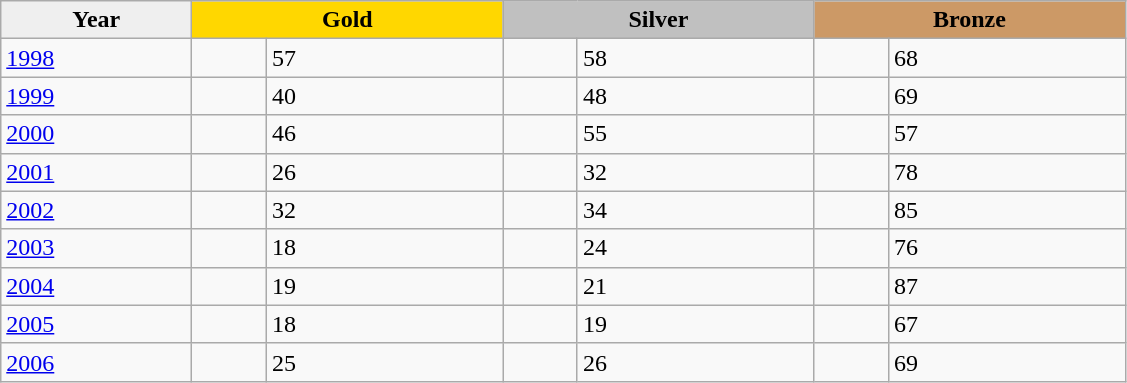<table class="wikitable" style="font-size:100%">
<tr align=center>
<th scope=col style="width:120px; background: #efefef;">Year</th>
<th scope=col colspan=2 style="width:200px; background: gold;">Gold</th>
<th scope=col colspan=2 style="width:200px; background: silver;">Silver</th>
<th scope=col colspan=2 style="width:200px; background: #cc9966;">Bronze</th>
</tr>
<tr>
<td><a href='#'>1998</a></td>
<td></td>
<td>57</td>
<td></td>
<td>58</td>
<td></td>
<td>68</td>
</tr>
<tr>
<td><a href='#'>1999</a></td>
<td></td>
<td>40</td>
<td></td>
<td>48</td>
<td></td>
<td>69</td>
</tr>
<tr>
<td><a href='#'>2000</a></td>
<td></td>
<td>46</td>
<td></td>
<td>55</td>
<td></td>
<td>57</td>
</tr>
<tr>
<td><a href='#'>2001</a></td>
<td></td>
<td>26</td>
<td></td>
<td>32</td>
<td></td>
<td>78</td>
</tr>
<tr>
<td><a href='#'>2002</a></td>
<td></td>
<td>32</td>
<td></td>
<td>34</td>
<td></td>
<td>85</td>
</tr>
<tr>
<td><a href='#'>2003</a></td>
<td></td>
<td>18</td>
<td></td>
<td>24</td>
<td></td>
<td>76</td>
</tr>
<tr>
<td><a href='#'>2004</a></td>
<td></td>
<td>19</td>
<td></td>
<td>21</td>
<td></td>
<td>87</td>
</tr>
<tr>
<td><a href='#'>2005</a></td>
<td></td>
<td>18</td>
<td></td>
<td>19</td>
<td></td>
<td>67</td>
</tr>
<tr>
<td><a href='#'>2006</a></td>
<td></td>
<td>25</td>
<td></td>
<td>26</td>
<td></td>
<td>69</td>
</tr>
</table>
